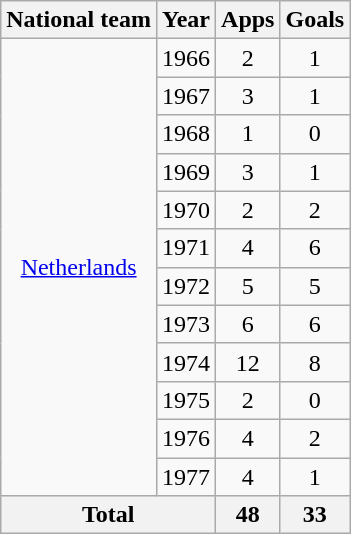<table class="wikitable" style="text-align:center">
<tr>
<th>National team</th>
<th>Year</th>
<th>Apps</th>
<th>Goals</th>
</tr>
<tr>
<td rowspan="12"><a href='#'>Netherlands</a></td>
<td>1966</td>
<td>2</td>
<td>1</td>
</tr>
<tr>
<td>1967</td>
<td>3</td>
<td>1</td>
</tr>
<tr>
<td>1968</td>
<td>1</td>
<td>0</td>
</tr>
<tr>
<td>1969</td>
<td>3</td>
<td>1</td>
</tr>
<tr>
<td>1970</td>
<td>2</td>
<td>2</td>
</tr>
<tr>
<td>1971</td>
<td>4</td>
<td>6</td>
</tr>
<tr>
<td>1972</td>
<td>5</td>
<td>5</td>
</tr>
<tr>
<td>1973</td>
<td>6</td>
<td>6</td>
</tr>
<tr>
<td>1974</td>
<td>12</td>
<td>8</td>
</tr>
<tr>
<td>1975</td>
<td>2</td>
<td>0</td>
</tr>
<tr>
<td>1976</td>
<td>4</td>
<td>2</td>
</tr>
<tr>
<td>1977</td>
<td>4</td>
<td>1</td>
</tr>
<tr>
<th colspan="2">Total</th>
<th>48</th>
<th>33</th>
</tr>
</table>
